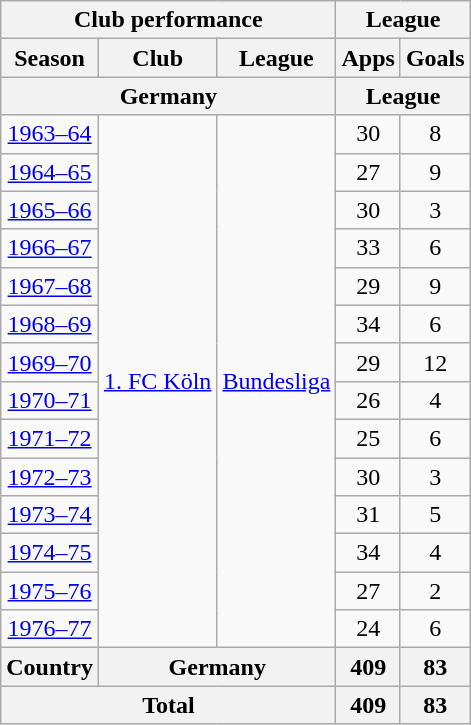<table class="wikitable" style="text-align:center;">
<tr>
<th colspan=3>Club performance</th>
<th colspan=2>League</th>
</tr>
<tr>
<th>Season</th>
<th>Club</th>
<th>League</th>
<th>Apps</th>
<th>Goals</th>
</tr>
<tr>
<th colspan=3>Germany</th>
<th colspan=2>League</th>
</tr>
<tr>
<td><a href='#'>1963–64</a></td>
<td rowspan="14"><a href='#'>1. FC Köln</a></td>
<td rowspan="14"><a href='#'>Bundesliga</a></td>
<td>30</td>
<td>8</td>
</tr>
<tr>
<td><a href='#'>1964–65</a></td>
<td>27</td>
<td>9</td>
</tr>
<tr>
<td><a href='#'>1965–66</a></td>
<td>30</td>
<td>3</td>
</tr>
<tr>
<td><a href='#'>1966–67</a></td>
<td>33</td>
<td>6</td>
</tr>
<tr>
<td><a href='#'>1967–68</a></td>
<td>29</td>
<td>9</td>
</tr>
<tr>
<td><a href='#'>1968–69</a></td>
<td>34</td>
<td>6</td>
</tr>
<tr>
<td><a href='#'>1969–70</a></td>
<td>29</td>
<td>12</td>
</tr>
<tr>
<td><a href='#'>1970–71</a></td>
<td>26</td>
<td>4</td>
</tr>
<tr>
<td><a href='#'>1971–72</a></td>
<td>25</td>
<td>6</td>
</tr>
<tr>
<td><a href='#'>1972–73</a></td>
<td>30</td>
<td>3</td>
</tr>
<tr>
<td><a href='#'>1973–74</a></td>
<td>31</td>
<td>5</td>
</tr>
<tr>
<td><a href='#'>1974–75</a></td>
<td>34</td>
<td>4</td>
</tr>
<tr>
<td><a href='#'>1975–76</a></td>
<td>27</td>
<td>2</td>
</tr>
<tr>
<td><a href='#'>1976–77</a></td>
<td>24</td>
<td>6</td>
</tr>
<tr>
<th rowspan=1>Country</th>
<th colspan=2>Germany</th>
<th>409</th>
<th>83</th>
</tr>
<tr>
<th colspan=3>Total</th>
<th>409</th>
<th>83</th>
</tr>
</table>
